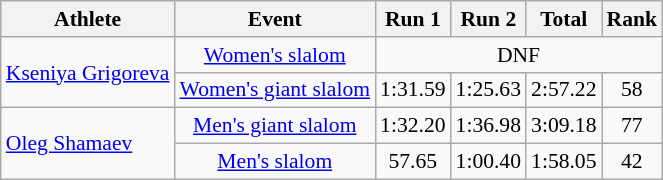<table class="wikitable" style="font-size:90%">
<tr>
<th>Athlete</th>
<th>Event</th>
<th>Run 1</th>
<th>Run 2</th>
<th>Total</th>
<th>Rank</th>
</tr>
<tr>
<td rowspan=2><a href='#'>Kseniya Grigoreva</a></td>
<td align="center"><a href='#'>Women's slalom</a></td>
<td align="center" colspan=4>DNF</td>
</tr>
<tr>
<td align="center"><a href='#'>Women's giant slalom</a></td>
<td align="center">1:31.59</td>
<td align="center">1:25.63</td>
<td align="center">2:57.22</td>
<td align="center">58</td>
</tr>
<tr>
<td rowspan=2><a href='#'>Oleg Shamaev</a></td>
<td align="center"><a href='#'>Men's giant slalom</a></td>
<td align="center">1:32.20</td>
<td align="center">1:36.98</td>
<td align="center">3:09.18</td>
<td align="center">77</td>
</tr>
<tr>
<td align="center"><a href='#'>Men's slalom</a></td>
<td align="center">57.65</td>
<td align="center">1:00.40</td>
<td align="center">1:58.05</td>
<td align="center">42</td>
</tr>
</table>
